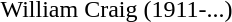<table>
<tr>
<td>William Craig (1911-...)</td>
</tr>
</table>
